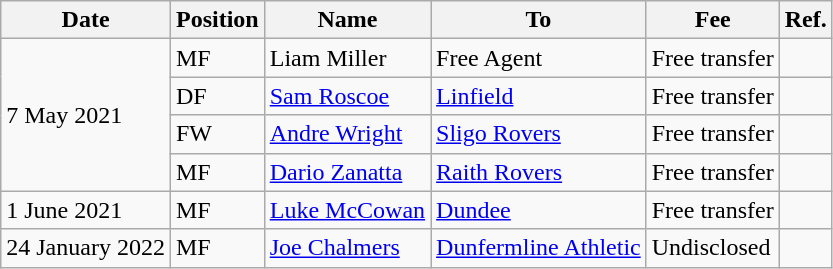<table class="wikitable">
<tr>
<th>Date</th>
<th>Position</th>
<th>Name</th>
<th>To</th>
<th>Fee</th>
<th>Ref.</th>
</tr>
<tr>
<td rowspan="4">7 May 2021</td>
<td>MF</td>
<td>Liam Miller</td>
<td>Free Agent</td>
<td>Free transfer</td>
<td></td>
</tr>
<tr>
<td>DF</td>
<td><a href='#'>Sam Roscoe</a></td>
<td> <a href='#'>Linfield</a></td>
<td>Free transfer</td>
<td></td>
</tr>
<tr>
<td>FW</td>
<td> <a href='#'>Andre Wright</a></td>
<td> <a href='#'>Sligo Rovers</a></td>
<td>Free transfer</td>
<td></td>
</tr>
<tr>
<td>MF</td>
<td> <a href='#'>Dario Zanatta</a></td>
<td><a href='#'>Raith Rovers</a></td>
<td>Free transfer</td>
<td></td>
</tr>
<tr>
<td>1 June 2021</td>
<td>MF</td>
<td><a href='#'>Luke McCowan</a></td>
<td><a href='#'>Dundee</a></td>
<td>Free transfer</td>
<td></td>
</tr>
<tr>
<td>24 January 2022</td>
<td>MF</td>
<td><a href='#'>Joe Chalmers</a></td>
<td><a href='#'>Dunfermline Athletic</a></td>
<td>Undisclosed</td>
<td></td>
</tr>
</table>
